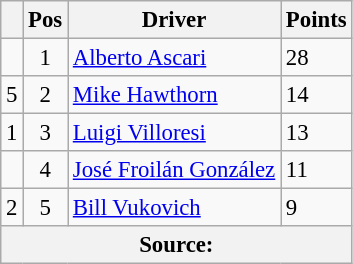<table class="wikitable" style="font-size: 95%;">
<tr>
<th></th>
<th>Pos</th>
<th>Driver</th>
<th>Points</th>
</tr>
<tr>
<td align="left"></td>
<td align="center">1</td>
<td> <a href='#'>Alberto Ascari</a></td>
<td align="left">28</td>
</tr>
<tr>
<td align="left"> 5</td>
<td align="center">2</td>
<td> <a href='#'>Mike Hawthorn</a></td>
<td align="left">14</td>
</tr>
<tr>
<td align="left"> 1</td>
<td align="center">3</td>
<td> <a href='#'>Luigi Villoresi</a></td>
<td align="left">13</td>
</tr>
<tr>
<td align="left"></td>
<td align="center">4</td>
<td> <a href='#'>José Froilán González</a></td>
<td align="left">11</td>
</tr>
<tr>
<td align="left"> 2</td>
<td align="center">5</td>
<td> <a href='#'>Bill Vukovich</a></td>
<td align="left">9</td>
</tr>
<tr>
<th colspan=4>Source:</th>
</tr>
</table>
